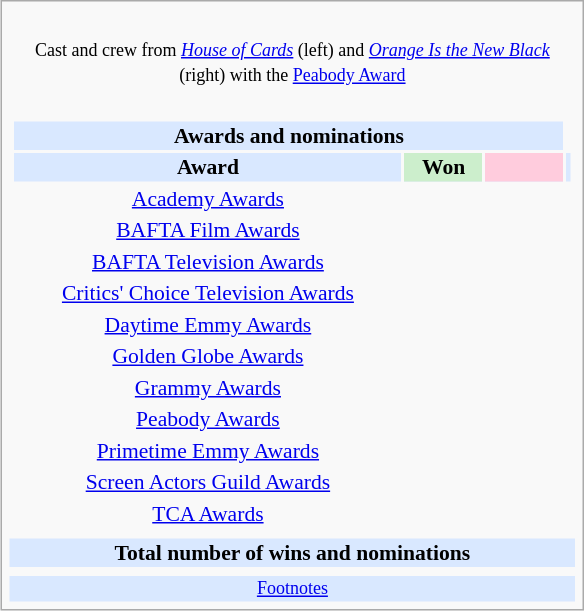<table class="infobox" style="width: 27em; text-align: left; font-size: 90%; vertical-align: middle;">
<tr>
<td colspan="3" style="text-align:center;"><br><small>Cast and crew from <em><a href='#'>House of Cards</a></em> (left) and <em><a href='#'>Orange Is the New Black</a></em> (right) with the <a href='#'>Peabody Award</a></small></td>
</tr>
<tr>
<td colspan=3><br><table class="collapsible collapsed" width=100%>
<tr>
<th colspan=3 style="background-color: #D9E8FF; text-align: center;">Awards and nominations</th>
</tr>
<tr style="background:#D9E8FF;">
<td style="text-align:center;"><strong>Award</strong></td>
<td style="text-align:center;background: #cceecc; width:50px;"><strong>Won</strong></td>
<td style="text-align:center;background: #ffccdd; width:50px;"></td>
<td></td>
</tr>
<tr>
<td style="text-align:center;"><a href='#'>Academy Awards</a></td>
<td></td>
<td></td>
</tr>
<tr>
<td style="text-align:center;"><a href='#'>BAFTA Film Awards</a></td>
<td></td>
<td></td>
</tr>
<tr>
<td style="text-align:center;"><a href='#'>BAFTA Television Awards</a></td>
<td></td>
<td></td>
</tr>
<tr>
<td style="text-align:center;"><a href='#'>Critics' Choice Television Awards</a></td>
<td></td>
<td></td>
</tr>
<tr>
<td style="text-align:center;"><a href='#'>Daytime Emmy Awards</a></td>
<td></td>
<td></td>
</tr>
<tr>
<td style="text-align:center;"><a href='#'>Golden Globe Awards</a></td>
<td></td>
<td></td>
</tr>
<tr>
<td style="text-align:center;"><a href='#'>Grammy Awards</a></td>
<td></td>
<td></td>
</tr>
<tr>
<td style="text-align:center;"><a href='#'>Peabody Awards</a></td>
<td></td>
<td></td>
</tr>
<tr>
<td style="text-align:center;"><a href='#'>Primetime Emmy Awards</a></td>
<td></td>
<td></td>
</tr>
<tr>
<td style="text-align:center;"><a href='#'>Screen Actors Guild Awards</a></td>
<td></td>
<td></td>
</tr>
<tr>
<td style="text-align:center;"><a href='#'>TCA Awards</a></td>
<td></td>
<td></td>
</tr>
<tr>
</tr>
</table>
</td>
</tr>
<tr style="background:#D9E8FF;">
<td style="text-align:center;" colspan="3"><strong>Total number of wins and nominations</strong></td>
</tr>
<tr>
<td></td>
<td></td>
<td></td>
</tr>
<tr style="background:#D9E8FF;">
<td colspan="4" style="font-size: smaller; text-align:center;"><a href='#'>Footnotes</a></td>
</tr>
</table>
